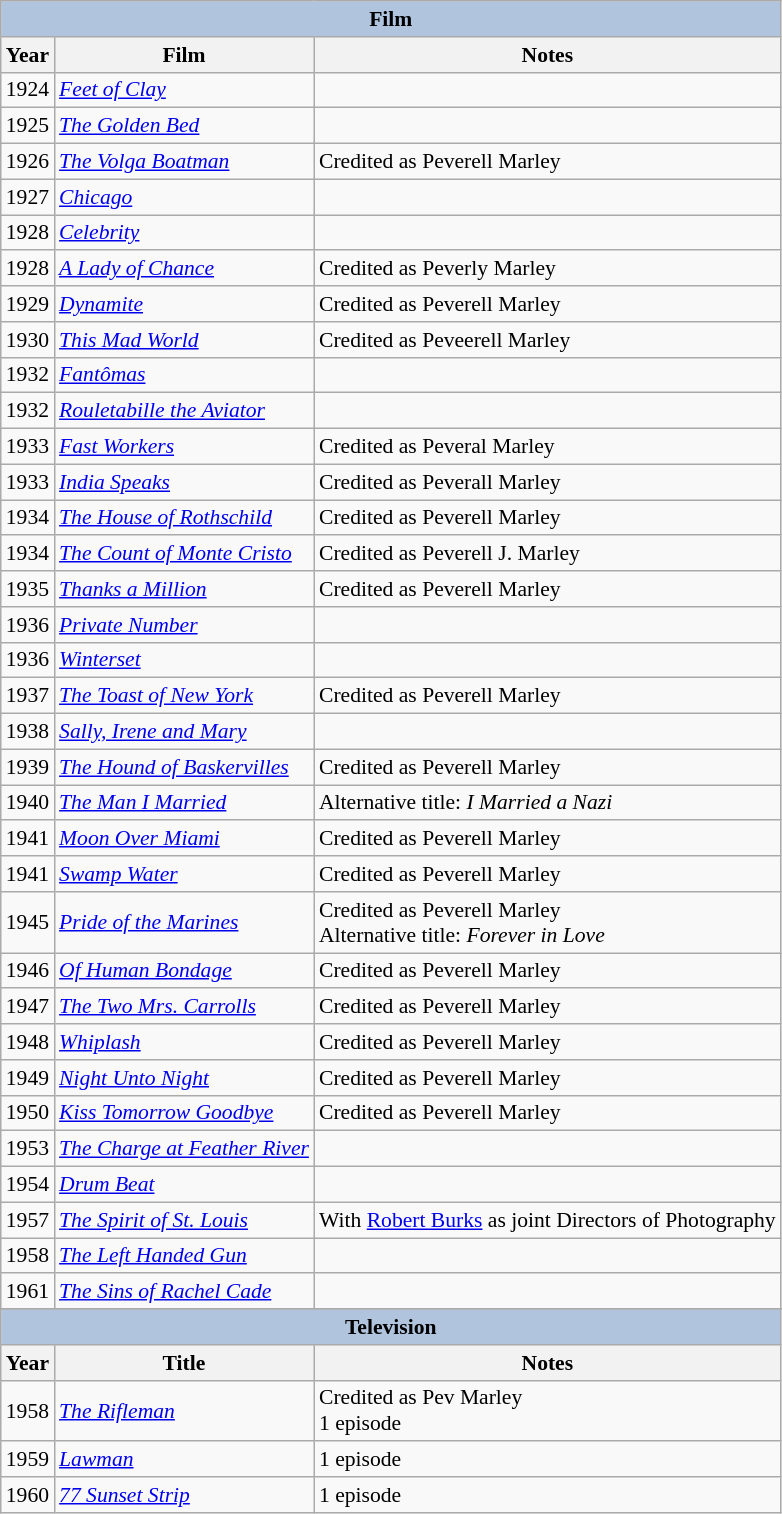<table class="wikitable" style="font-size: 90%;">
<tr>
<th colspan="4" style="background: LightSteelBlue;">Film</th>
</tr>
<tr>
<th>Year</th>
<th>Film</th>
<th>Notes</th>
</tr>
<tr>
<td>1924</td>
<td><em><a href='#'>Feet of Clay</a></em></td>
<td></td>
</tr>
<tr>
<td>1925</td>
<td><em><a href='#'>The Golden Bed</a></em></td>
<td></td>
</tr>
<tr>
<td>1926</td>
<td><em><a href='#'>The Volga Boatman</a></em></td>
<td>Credited as Peverell Marley</td>
</tr>
<tr>
<td>1927</td>
<td><em><a href='#'>Chicago</a></em></td>
<td></td>
</tr>
<tr>
<td>1928</td>
<td><em><a href='#'>Celebrity</a></em></td>
<td></td>
</tr>
<tr>
<td>1928</td>
<td><em><a href='#'>A Lady of Chance</a></em></td>
<td>Credited as Peverly Marley</td>
</tr>
<tr>
<td>1929</td>
<td><em><a href='#'>Dynamite</a></em></td>
<td>Credited as Peverell Marley</td>
</tr>
<tr>
<td>1930</td>
<td><em><a href='#'>This Mad World</a></em></td>
<td>Credited as Peveerell Marley</td>
</tr>
<tr>
<td>1932</td>
<td><em><a href='#'>Fantômas</a></em></td>
<td></td>
</tr>
<tr>
<td>1932</td>
<td><em><a href='#'>Rouletabille the Aviator</a></em></td>
<td></td>
</tr>
<tr>
<td>1933</td>
<td><em><a href='#'>Fast Workers</a></em></td>
<td>Credited as Peveral Marley</td>
</tr>
<tr>
<td>1933</td>
<td><em><a href='#'>India Speaks</a></em></td>
<td>Credited as Peverall Marley</td>
</tr>
<tr>
<td>1934</td>
<td><em><a href='#'>The House of Rothschild</a></em></td>
<td>Credited as Peverell Marley</td>
</tr>
<tr>
<td>1934</td>
<td><em><a href='#'>The Count of Monte Cristo</a></em></td>
<td>Credited as Peverell J. Marley</td>
</tr>
<tr>
<td>1935</td>
<td><em><a href='#'>Thanks a Million</a></em></td>
<td>Credited as Peverell Marley</td>
</tr>
<tr>
<td>1936</td>
<td><em><a href='#'>Private Number</a></em></td>
<td></td>
</tr>
<tr>
<td>1936</td>
<td><em><a href='#'>Winterset</a></em></td>
<td></td>
</tr>
<tr>
<td>1937</td>
<td><em><a href='#'>The Toast of New York</a></em></td>
<td>Credited as Peverell Marley</td>
</tr>
<tr>
<td>1938</td>
<td><em><a href='#'>Sally, Irene and Mary</a></em></td>
<td></td>
</tr>
<tr>
<td>1939</td>
<td><em><a href='#'>The Hound of Baskervilles</a></em></td>
<td>Credited as Peverell Marley</td>
</tr>
<tr>
<td>1940</td>
<td><em><a href='#'>The Man I Married</a></em></td>
<td>Alternative title: <em>I Married a Nazi</em></td>
</tr>
<tr>
<td>1941</td>
<td><em><a href='#'>Moon Over Miami</a></em></td>
<td>Credited as Peverell Marley</td>
</tr>
<tr>
<td>1941</td>
<td><em><a href='#'>Swamp Water</a></em></td>
<td>Credited as Peverell Marley</td>
</tr>
<tr>
<td>1945</td>
<td><em><a href='#'>Pride of the Marines</a></em></td>
<td>Credited as Peverell Marley<br>Alternative title: <em>Forever in Love</em></td>
</tr>
<tr>
<td>1946</td>
<td><em><a href='#'>Of Human Bondage</a></em></td>
<td>Credited as Peverell Marley</td>
</tr>
<tr>
<td>1947</td>
<td><em><a href='#'>The Two Mrs. Carrolls</a></em></td>
<td>Credited as Peverell Marley</td>
</tr>
<tr>
<td>1948</td>
<td><em><a href='#'>Whiplash</a></em></td>
<td>Credited as Peverell Marley</td>
</tr>
<tr>
<td>1949</td>
<td><em><a href='#'>Night Unto Night</a></em></td>
<td>Credited as Peverell Marley</td>
</tr>
<tr>
<td>1950</td>
<td><em><a href='#'>Kiss Tomorrow Goodbye</a></em></td>
<td>Credited as Peverell Marley</td>
</tr>
<tr>
<td>1953</td>
<td><em><a href='#'>The Charge at Feather River</a></em></td>
<td></td>
</tr>
<tr>
<td>1954</td>
<td><em><a href='#'>Drum Beat</a></em></td>
<td></td>
</tr>
<tr>
<td>1957</td>
<td><em><a href='#'>The Spirit of St. Louis</a></em></td>
<td>With <a href='#'>Robert Burks</a> as joint Directors of Photography</td>
</tr>
<tr>
<td>1958</td>
<td><em><a href='#'>The Left Handed Gun</a></em></td>
<td></td>
</tr>
<tr>
<td>1961</td>
<td><em><a href='#'>The Sins of Rachel Cade</a></em></td>
<td></td>
</tr>
<tr>
</tr>
<tr>
<th colspan="4" style="background: LightSteelBlue;">Television</th>
</tr>
<tr>
<th>Year</th>
<th>Title</th>
<th>Notes</th>
</tr>
<tr>
<td>1958</td>
<td><em><a href='#'>The Rifleman</a></em></td>
<td>Credited as Pev Marley<br>1 episode</td>
</tr>
<tr>
<td>1959</td>
<td><em><a href='#'>Lawman</a></em></td>
<td>1 episode</td>
</tr>
<tr>
<td>1960</td>
<td><em><a href='#'>77 Sunset Strip</a></em></td>
<td>1 episode</td>
</tr>
</table>
